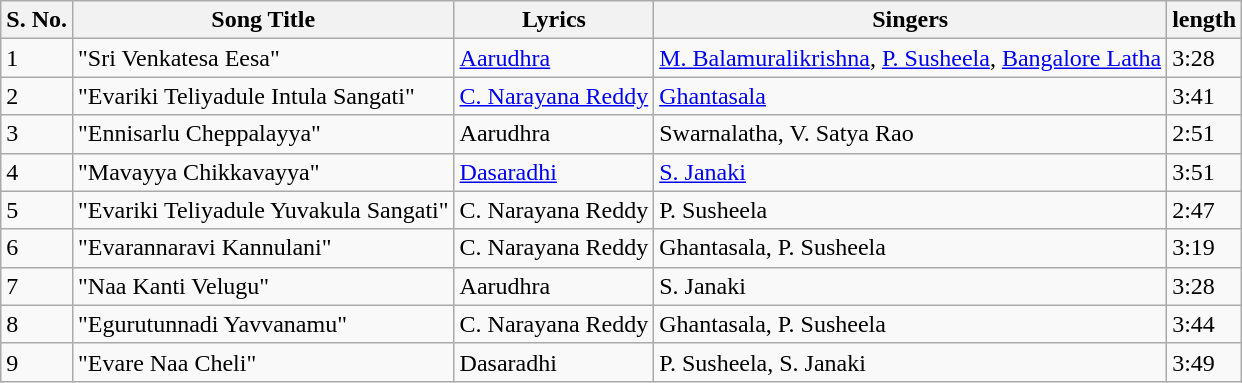<table class="wikitable">
<tr>
<th>S. No.</th>
<th>Song Title</th>
<th>Lyrics</th>
<th>Singers</th>
<th>length</th>
</tr>
<tr>
<td>1</td>
<td>"Sri Venkatesa Eesa"</td>
<td><a href='#'>Aarudhra</a></td>
<td><a href='#'>M. Balamuralikrishna</a>, <a href='#'>P. Susheela</a>, <a href='#'>Bangalore Latha</a></td>
<td>3:28</td>
</tr>
<tr>
<td>2</td>
<td>"Evariki Teliyadule Intula Sangati"</td>
<td><a href='#'>C. Narayana Reddy</a></td>
<td><a href='#'>Ghantasala</a></td>
<td>3:41</td>
</tr>
<tr>
<td>3</td>
<td>"Ennisarlu Cheppalayya"</td>
<td>Aarudhra</td>
<td>Swarnalatha, V. Satya Rao</td>
<td>2:51</td>
</tr>
<tr>
<td>4</td>
<td>"Mavayya Chikkavayya"</td>
<td><a href='#'>Dasaradhi</a></td>
<td><a href='#'>S. Janaki</a></td>
<td>3:51</td>
</tr>
<tr>
<td>5</td>
<td>"Evariki Teliyadule Yuvakula Sangati"</td>
<td>C. Narayana Reddy</td>
<td>P. Susheela</td>
<td>2:47</td>
</tr>
<tr>
<td>6</td>
<td>"Evarannaravi Kannulani"</td>
<td>C. Narayana Reddy</td>
<td>Ghantasala, P. Susheela</td>
<td>3:19</td>
</tr>
<tr>
<td>7</td>
<td>"Naa Kanti Velugu"</td>
<td>Aarudhra</td>
<td>S. Janaki</td>
<td>3:28</td>
</tr>
<tr>
<td>8</td>
<td>"Egurutunnadi Yavvanamu"</td>
<td>C. Narayana Reddy</td>
<td>Ghantasala, P. Susheela</td>
<td>3:44</td>
</tr>
<tr>
<td>9</td>
<td>"Evare Naa Cheli"</td>
<td>Dasaradhi</td>
<td>P. Susheela, S. Janaki</td>
<td>3:49</td>
</tr>
</table>
